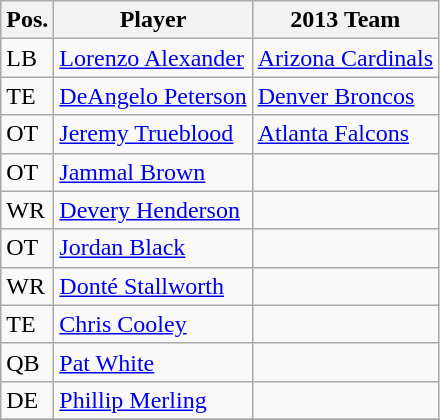<table class="wikitable">
<tr>
<th>Pos.</th>
<th>Player</th>
<th>2013 Team</th>
</tr>
<tr>
<td>LB</td>
<td><a href='#'>Lorenzo Alexander</a></td>
<td><a href='#'>Arizona Cardinals</a></td>
</tr>
<tr>
<td>TE</td>
<td><a href='#'>DeAngelo Peterson</a></td>
<td><a href='#'>Denver Broncos</a></td>
</tr>
<tr>
<td>OT</td>
<td><a href='#'>Jeremy Trueblood</a></td>
<td><a href='#'>Atlanta Falcons</a></td>
</tr>
<tr>
<td>OT</td>
<td><a href='#'>Jammal Brown</a></td>
<td></td>
</tr>
<tr>
<td>WR</td>
<td><a href='#'>Devery Henderson</a></td>
<td></td>
</tr>
<tr>
<td>OT</td>
<td><a href='#'>Jordan Black</a></td>
<td></td>
</tr>
<tr>
<td>WR</td>
<td><a href='#'>Donté Stallworth</a></td>
<td></td>
</tr>
<tr>
<td>TE</td>
<td><a href='#'>Chris Cooley</a></td>
<td></td>
</tr>
<tr>
<td>QB</td>
<td><a href='#'>Pat White</a></td>
<td></td>
</tr>
<tr>
<td>DE</td>
<td><a href='#'>Phillip Merling</a></td>
<td></td>
</tr>
<tr>
</tr>
</table>
